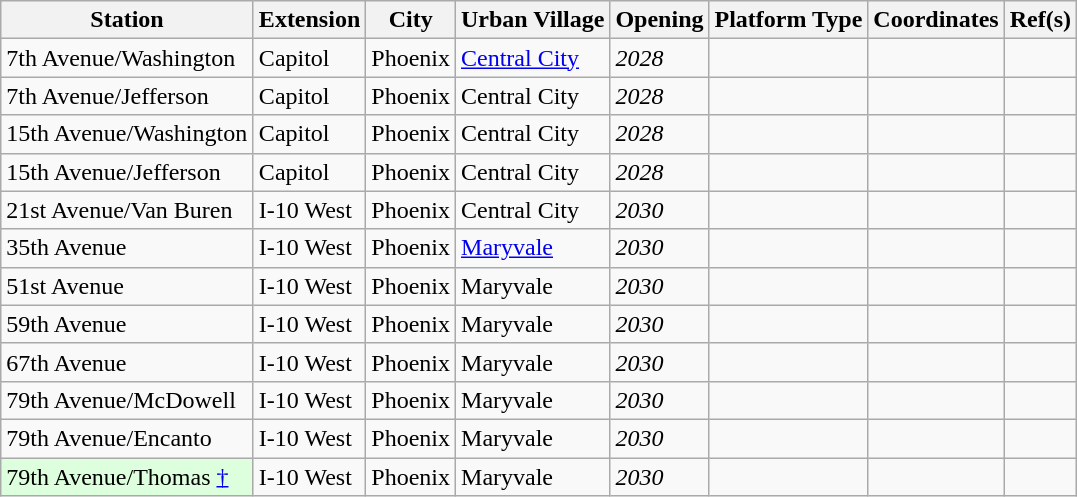<table class="wikitable sortable">
<tr>
<th>Station</th>
<th>Extension</th>
<th>City</th>
<th>Urban Village</th>
<th>Opening</th>
<th>Platform Type</th>
<th>Coordinates</th>
<th class="unsortable">Ref(s)</th>
</tr>
<tr>
<td>7th Avenue/Washington</td>
<td>Capitol</td>
<td>Phoenix</td>
<td><a href='#'>Central City</a></td>
<td><em>2028</em></td>
<td></td>
<td></td>
<td></td>
</tr>
<tr>
<td>7th Avenue/Jefferson</td>
<td>Capitol</td>
<td>Phoenix</td>
<td>Central City</td>
<td><em>2028</em></td>
<td></td>
<td></td>
<td></td>
</tr>
<tr>
<td>15th Avenue/Washington</td>
<td>Capitol</td>
<td>Phoenix</td>
<td>Central City</td>
<td><em>2028</em></td>
<td></td>
<td></td>
<td></td>
</tr>
<tr>
<td>15th Avenue/Jefferson  </td>
<td>Capitol</td>
<td>Phoenix</td>
<td>Central City</td>
<td><em>2028</em></td>
<td></td>
<td></td>
<td></td>
</tr>
<tr>
<td>21st Avenue/Van Buren</td>
<td>I-10 West</td>
<td>Phoenix</td>
<td>Central City</td>
<td><em>2030</em></td>
<td></td>
<td></td>
<td></td>
</tr>
<tr>
<td>35th Avenue </td>
<td>I-10 West</td>
<td>Phoenix</td>
<td><a href='#'>Maryvale</a></td>
<td><em>2030</em></td>
<td></td>
<td></td>
<td></td>
</tr>
<tr>
<td>51st Avenue</td>
<td>I-10 West</td>
<td>Phoenix</td>
<td>Maryvale</td>
<td><em>2030</em></td>
<td></td>
<td></td>
<td></td>
</tr>
<tr>
<td>59th Avenue </td>
<td>I-10 West</td>
<td>Phoenix</td>
<td>Maryvale</td>
<td><em>2030</em></td>
<td></td>
<td></td>
<td></td>
</tr>
<tr>
<td>67th Avenue</td>
<td>I-10 West</td>
<td>Phoenix</td>
<td>Maryvale</td>
<td><em>2030</em></td>
<td></td>
<td></td>
<td></td>
</tr>
<tr>
<td>79th Avenue/McDowell  </td>
<td>I-10 West</td>
<td>Phoenix</td>
<td>Maryvale</td>
<td><em>2030</em></td>
<td></td>
<td></td>
<td></td>
</tr>
<tr>
<td>79th Avenue/Encanto </td>
<td>I-10 West</td>
<td>Phoenix</td>
<td>Maryvale</td>
<td><em>2030</em></td>
<td></td>
<td></td>
<td></td>
</tr>
<tr>
<td style="background-color:#ddffdd">79th Avenue/Thomas <a href='#'>†</a>   </td>
<td>I-10 West</td>
<td>Phoenix</td>
<td>Maryvale</td>
<td><em>2030</em></td>
<td></td>
<td></td>
<td></td>
</tr>
</table>
